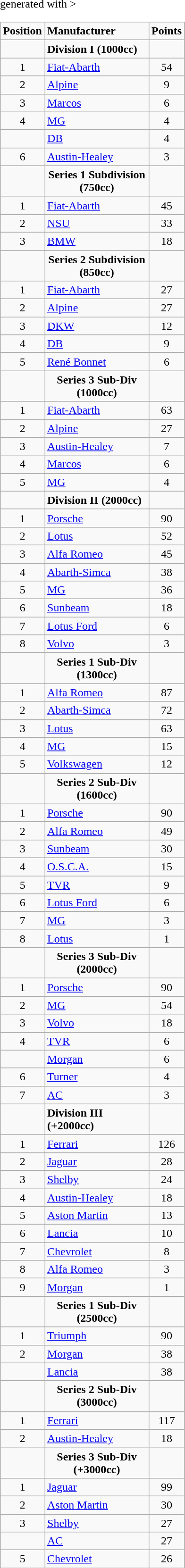<table class="wikitable" <hiddentext>generated with >
<tr style="font-weight:bold">
<td width="44" height="13" align="center">Position</td>
<td width="140">Manufacturer</td>
<td width="35" align="center">Points</td>
</tr>
<tr>
<td height="13" align="center"> </td>
<td style="font-weight:bold">Division I (1000cc)</td>
<td align="center"> </td>
</tr>
<tr>
<td height="13" align="center">1</td>
<td><a href='#'>Fiat-Abarth</a></td>
<td align="center">54</td>
</tr>
<tr>
<td height="13" align="center">2</td>
<td><a href='#'>Alpine</a></td>
<td align="center">9</td>
</tr>
<tr>
<td height="13" align="center">3</td>
<td><a href='#'>Marcos</a></td>
<td align="center">6</td>
</tr>
<tr>
<td height="13" align="center">4</td>
<td><a href='#'>MG</a></td>
<td align="center">4</td>
</tr>
<tr>
<td height="13" align="center"> </td>
<td><a href='#'>DB</a></td>
<td align="center">4</td>
</tr>
<tr>
<td height="13" align="center">6</td>
<td><a href='#'>Austin-Healey</a></td>
<td align="center">3</td>
</tr>
<tr align="center">
<td height="13"> </td>
<td style="font-weight:bold">Series 1 Subdivision (750cc)</td>
<td> </td>
</tr>
<tr>
<td height="13" align="center">1</td>
<td><a href='#'>Fiat-Abarth</a></td>
<td align="center">45</td>
</tr>
<tr>
<td height="13" align="center">2</td>
<td><a href='#'>NSU</a></td>
<td align="center">33</td>
</tr>
<tr>
<td height="13" align="center">3</td>
<td><a href='#'>BMW</a></td>
<td align="center">18</td>
</tr>
<tr align="center">
<td height="13"> </td>
<td style="font-weight:bold">Series 2 Subdivision (850cc)</td>
<td> </td>
</tr>
<tr>
<td height="13" align="center">1</td>
<td><a href='#'>Fiat-Abarth</a></td>
<td align="center">27</td>
</tr>
<tr>
<td height="13" align="center">2</td>
<td><a href='#'>Alpine</a></td>
<td align="center">27</td>
</tr>
<tr>
<td height="13" align="center">3</td>
<td><a href='#'>DKW</a></td>
<td align="center">12</td>
</tr>
<tr>
<td height="13" align="center">4</td>
<td><a href='#'>DB</a></td>
<td align="center">9</td>
</tr>
<tr>
<td height="13" align="center">5</td>
<td><a href='#'>René Bonnet</a></td>
<td align="center">6</td>
</tr>
<tr align="center">
<td height="13"> </td>
<td style="font-weight:bold">Series 3 Sub-Div (1000cc)</td>
<td> </td>
</tr>
<tr>
<td height="13" align="center">1</td>
<td><a href='#'>Fiat-Abarth</a></td>
<td align="center">63</td>
</tr>
<tr>
<td height="13" align="center">2</td>
<td><a href='#'>Alpine</a></td>
<td align="center">27</td>
</tr>
<tr>
<td height="13" align="center">3</td>
<td><a href='#'>Austin-Healey</a></td>
<td align="center">7</td>
</tr>
<tr>
<td height="13" align="center">4</td>
<td><a href='#'>Marcos</a></td>
<td align="center">6</td>
</tr>
<tr>
<td height="13" align="center">5</td>
<td><a href='#'>MG</a></td>
<td align="center">4</td>
</tr>
<tr>
<td height="13" align="center"> </td>
<td style="font-weight:bold">Division II (2000cc)</td>
<td align="center"> </td>
</tr>
<tr>
<td height="13" align="center">1</td>
<td><a href='#'>Porsche</a></td>
<td align="center">90</td>
</tr>
<tr>
<td height="13" align="center">2</td>
<td><a href='#'>Lotus</a></td>
<td align="center">52</td>
</tr>
<tr>
<td height="13" align="center">3</td>
<td><a href='#'>Alfa Romeo</a></td>
<td align="center">45</td>
</tr>
<tr>
<td height="13" align="center">4</td>
<td><a href='#'>Abarth-Simca</a></td>
<td align="center">38</td>
</tr>
<tr>
<td height="13" align="center">5</td>
<td><a href='#'>MG</a></td>
<td align="center">36</td>
</tr>
<tr>
<td height="13" align="center">6</td>
<td><a href='#'>Sunbeam</a></td>
<td align="center">18</td>
</tr>
<tr>
<td height="13" align="center">7</td>
<td><a href='#'>Lotus Ford</a></td>
<td align="center">6</td>
</tr>
<tr>
<td height="13" align="center">8</td>
<td><a href='#'>Volvo</a></td>
<td align="center">3</td>
</tr>
<tr align="center">
<td height="13"> </td>
<td style="font-weight:bold">Series 1 Sub-Div (1300cc)</td>
<td> </td>
</tr>
<tr>
<td height="13" align="center">1</td>
<td><a href='#'>Alfa Romeo</a></td>
<td align="center">87</td>
</tr>
<tr>
<td height="13" align="center">2</td>
<td><a href='#'>Abarth-Simca</a></td>
<td align="center">72</td>
</tr>
<tr>
<td height="13" align="center">3</td>
<td><a href='#'>Lotus</a></td>
<td align="center">63</td>
</tr>
<tr>
<td height="13" align="center">4</td>
<td><a href='#'>MG</a></td>
<td align="center">15</td>
</tr>
<tr>
<td height="13" align="center">5</td>
<td><a href='#'>Volkswagen</a></td>
<td align="center">12</td>
</tr>
<tr style="font-weight:bold" align="center">
<td height="13"> </td>
<td>Series 2 Sub-Div (1600cc)</td>
<td> </td>
</tr>
<tr>
<td height="13" align="center">1</td>
<td><a href='#'>Porsche</a></td>
<td align="center">90</td>
</tr>
<tr>
<td height="13" align="center">2</td>
<td><a href='#'>Alfa Romeo</a></td>
<td align="center">49</td>
</tr>
<tr>
<td height="13" align="center">3</td>
<td><a href='#'>Sunbeam</a></td>
<td align="center">30</td>
</tr>
<tr>
<td height="13" align="center">4</td>
<td><a href='#'>O.S.C.A.</a></td>
<td align="center">15</td>
</tr>
<tr>
<td height="13" align="center">5</td>
<td><a href='#'>TVR</a></td>
<td align="center">9</td>
</tr>
<tr>
<td height="13" align="center">6</td>
<td><a href='#'>Lotus Ford</a></td>
<td align="center">6</td>
</tr>
<tr>
<td height="13" align="center">7</td>
<td><a href='#'>MG</a></td>
<td align="center">3</td>
</tr>
<tr>
<td height="13" align="center">8</td>
<td><a href='#'>Lotus</a></td>
<td align="center">1</td>
</tr>
<tr style="font-weight:bold" align="center">
<td height="13"> </td>
<td>Series 3 Sub-Div (2000cc)</td>
<td> </td>
</tr>
<tr>
<td height="13" align="center">1</td>
<td><a href='#'>Porsche</a></td>
<td align="center">90</td>
</tr>
<tr>
<td height="13" align="center">2</td>
<td><a href='#'>MG</a></td>
<td align="center">54</td>
</tr>
<tr>
<td height="13" align="center">3</td>
<td><a href='#'>Volvo</a></td>
<td align="center">18</td>
</tr>
<tr>
<td height="13" align="center">4</td>
<td><a href='#'>TVR</a></td>
<td align="center">6</td>
</tr>
<tr>
<td height="13" align="center"> </td>
<td><a href='#'>Morgan</a></td>
<td align="center">6</td>
</tr>
<tr>
<td height="13" align="center">6</td>
<td><a href='#'>Turner</a></td>
<td align="center">4</td>
</tr>
<tr>
<td height="13" align="center">7</td>
<td><a href='#'>AC</a></td>
<td align="center">3</td>
</tr>
<tr>
<td height="13" align="center"> </td>
<td style="font-weight:bold">Division III (+2000cc)</td>
<td align="center"> </td>
</tr>
<tr>
<td height="13" align="center">1</td>
<td><a href='#'>Ferrari</a></td>
<td align="center">126</td>
</tr>
<tr>
<td height="13" align="center">2</td>
<td><a href='#'>Jaguar</a></td>
<td align="center">28</td>
</tr>
<tr>
<td height="13" align="center">3</td>
<td><a href='#'>Shelby</a></td>
<td align="center">24</td>
</tr>
<tr>
<td height="13" align="center">4</td>
<td><a href='#'>Austin-Healey</a></td>
<td align="center">18</td>
</tr>
<tr>
<td height="13" align="center">5</td>
<td><a href='#'>Aston Martin</a></td>
<td align="center">13</td>
</tr>
<tr>
<td height="13" align="center">6</td>
<td><a href='#'>Lancia</a></td>
<td align="center">10</td>
</tr>
<tr>
<td height="13" align="center">7</td>
<td><a href='#'>Chevrolet</a></td>
<td align="center">8</td>
</tr>
<tr>
<td height="13" align="center">8</td>
<td><a href='#'>Alfa Romeo</a></td>
<td align="center">3</td>
</tr>
<tr>
<td height="13" align="center">9</td>
<td><a href='#'>Morgan</a></td>
<td align="center">1</td>
</tr>
<tr style="font-weight:bold" align="center">
<td height="13"> </td>
<td>Series 1 Sub-Div (2500cc)</td>
<td> </td>
</tr>
<tr>
<td height="13" align="center">1</td>
<td><a href='#'>Triumph</a></td>
<td align="center">90</td>
</tr>
<tr>
<td height="13" align="center">2</td>
<td><a href='#'>Morgan</a></td>
<td align="center">38</td>
</tr>
<tr>
<td height="13" align="center"> </td>
<td><a href='#'>Lancia</a></td>
<td align="center">38</td>
</tr>
<tr style="font-weight:bold" align="center">
<td height="13"> </td>
<td>Series 2 Sub-Div (3000cc)</td>
<td> </td>
</tr>
<tr>
<td height="13" align="center">1</td>
<td><a href='#'>Ferrari</a></td>
<td align="center">117</td>
</tr>
<tr>
<td height="13" align="center">2</td>
<td><a href='#'>Austin-Healey</a></td>
<td align="center">18</td>
</tr>
<tr style="font-weight:bold" align="center">
<td height="13"> </td>
<td>Series 3 Sub-Div (+3000cc)</td>
<td> </td>
</tr>
<tr>
<td height="13" align="center">1</td>
<td><a href='#'>Jaguar</a></td>
<td align="center">99</td>
</tr>
<tr>
<td height="13" align="center">2</td>
<td><a href='#'>Aston Martin</a></td>
<td align="center">30</td>
</tr>
<tr>
<td height="13" align="center">3</td>
<td><a href='#'>Shelby</a></td>
<td align="center">27</td>
</tr>
<tr>
<td height="13" align="center"> </td>
<td><a href='#'>AC</a></td>
<td align="center">27</td>
</tr>
<tr>
<td height="13" align="center">5</td>
<td><a href='#'>Chevrolet</a></td>
<td align="center">26</td>
</tr>
</table>
